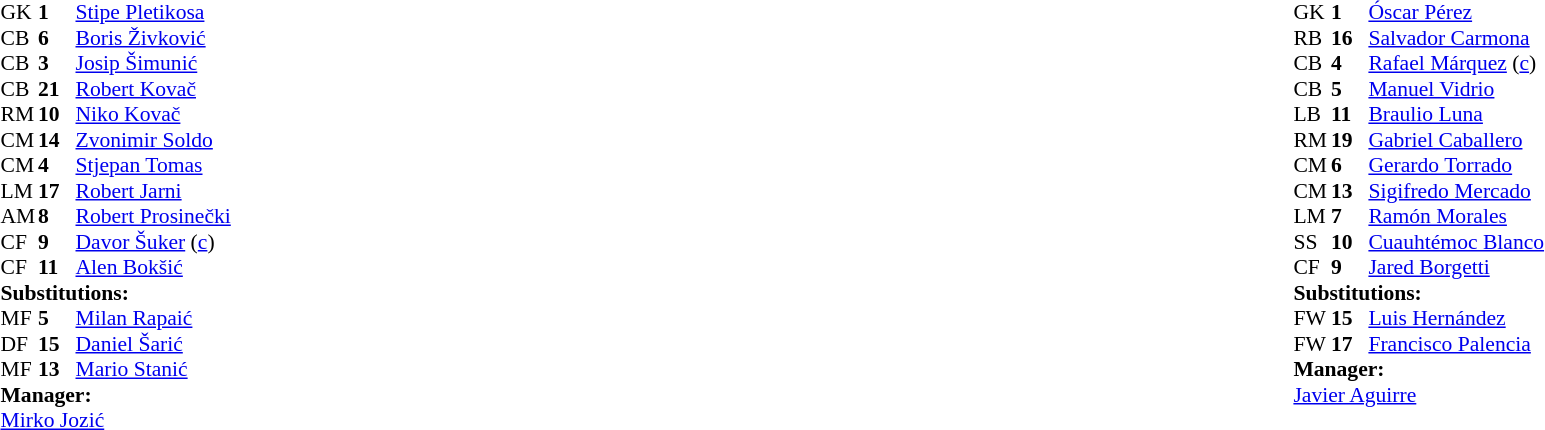<table width="100%">
<tr>
<td valign="top" width="50%"><br><table style="font-size: 90%" cellspacing="0" cellpadding="0">
<tr>
<th width="25"></th>
<th width="25"></th>
</tr>
<tr>
<td>GK</td>
<td><strong>1</strong></td>
<td><a href='#'>Stipe Pletikosa</a></td>
</tr>
<tr>
<td>CB</td>
<td><strong>6</strong></td>
<td><a href='#'>Boris Živković</a></td>
<td></td>
</tr>
<tr>
<td>CB</td>
<td><strong>3</strong></td>
<td><a href='#'>Josip Šimunić</a></td>
</tr>
<tr>
<td>CB</td>
<td><strong>21</strong></td>
<td><a href='#'>Robert Kovač</a></td>
</tr>
<tr>
<td>RM</td>
<td><strong>10</strong></td>
<td><a href='#'>Niko Kovač</a></td>
</tr>
<tr>
<td>CM</td>
<td><strong>14</strong></td>
<td><a href='#'>Zvonimir Soldo</a></td>
</tr>
<tr>
<td>CM</td>
<td><strong>4</strong></td>
<td><a href='#'>Stjepan Tomas</a></td>
</tr>
<tr>
<td>LM</td>
<td><strong>17</strong></td>
<td><a href='#'>Robert Jarni</a></td>
</tr>
<tr>
<td>AM</td>
<td><strong>8</strong></td>
<td><a href='#'>Robert Prosinečki</a></td>
<td></td>
<td></td>
</tr>
<tr>
<td>CF</td>
<td><strong>9</strong></td>
<td><a href='#'>Davor Šuker</a> (<a href='#'>c</a>)</td>
<td></td>
<td></td>
</tr>
<tr>
<td>CF</td>
<td><strong>11</strong></td>
<td><a href='#'>Alen Bokšić</a></td>
<td></td>
<td></td>
</tr>
<tr>
<td colspan=3><strong>Substitutions:</strong></td>
</tr>
<tr>
<td>MF</td>
<td><strong>5</strong></td>
<td><a href='#'>Milan Rapaić</a></td>
<td></td>
<td></td>
</tr>
<tr>
<td>DF</td>
<td><strong>15</strong></td>
<td><a href='#'>Daniel Šarić</a></td>
<td></td>
<td></td>
</tr>
<tr>
<td>MF</td>
<td><strong>13</strong></td>
<td><a href='#'>Mario Stanić</a></td>
<td></td>
<td></td>
</tr>
<tr>
<td colspan=3><strong>Manager:</strong></td>
</tr>
<tr>
<td colspan="4"><a href='#'>Mirko Jozić</a></td>
</tr>
</table>
</td>
<td valign="top"></td>
<td valign="top" width="50%"><br><table style="font-size: 90%" cellspacing="0" cellpadding="0" align=center>
<tr>
<th width="25"></th>
<th width="25"></th>
</tr>
<tr>
<td>GK</td>
<td><strong>1</strong></td>
<td><a href='#'>Óscar Pérez</a></td>
</tr>
<tr>
<td>RB</td>
<td><strong>16</strong></td>
<td><a href='#'>Salvador Carmona</a></td>
</tr>
<tr>
<td>CB</td>
<td><strong>4</strong></td>
<td><a href='#'>Rafael Márquez</a> (<a href='#'>c</a>)</td>
</tr>
<tr>
<td>CB</td>
<td><strong>5</strong></td>
<td><a href='#'>Manuel Vidrio</a></td>
</tr>
<tr>
<td>LB</td>
<td><strong>11</strong></td>
<td><a href='#'>Braulio Luna</a></td>
</tr>
<tr>
<td>RM</td>
<td><strong>19</strong></td>
<td><a href='#'>Gabriel Caballero</a></td>
</tr>
<tr>
<td>CM</td>
<td><strong>6</strong></td>
<td><a href='#'>Gerardo Torrado</a></td>
</tr>
<tr>
<td>CM</td>
<td><strong>13</strong></td>
<td><a href='#'>Sigifredo Mercado</a></td>
</tr>
<tr>
<td>LM</td>
<td><strong>7</strong></td>
<td><a href='#'>Ramón Morales</a></td>
</tr>
<tr>
<td>SS</td>
<td><strong>10</strong></td>
<td><a href='#'>Cuauhtémoc Blanco</a></td>
<td></td>
<td></td>
</tr>
<tr>
<td>CF</td>
<td><strong>9</strong></td>
<td><a href='#'>Jared Borgetti</a></td>
<td></td>
<td></td>
</tr>
<tr>
<td colspan=3><strong>Substitutions:</strong></td>
</tr>
<tr>
<td>FW</td>
<td><strong>15</strong></td>
<td><a href='#'>Luis Hernández</a></td>
<td></td>
<td></td>
</tr>
<tr>
<td>FW</td>
<td><strong>17</strong></td>
<td><a href='#'>Francisco Palencia</a></td>
<td></td>
<td></td>
</tr>
<tr>
<td colspan=3><strong>Manager:</strong></td>
</tr>
<tr>
<td colspan="4"><a href='#'>Javier Aguirre</a></td>
</tr>
</table>
</td>
</tr>
</table>
